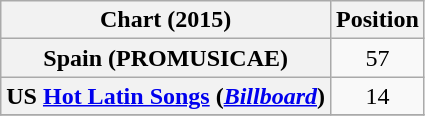<table class="wikitable sortable plainrowheaders" style="text-align:center">
<tr>
<th scope="col">Chart (2015)</th>
<th scope="col">Position</th>
</tr>
<tr>
<th scope="row">Spain (PROMUSICAE)</th>
<td>57</td>
</tr>
<tr>
<th scope="row">US <a href='#'>Hot Latin Songs</a> (<em><a href='#'>Billboard</a></em>)</th>
<td>14</td>
</tr>
<tr>
</tr>
</table>
